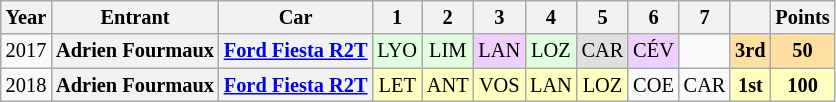<table class="wikitable" style="text-align:center; font-size:85%">
<tr>
<th>Year</th>
<th>Entrant</th>
<th>Car</th>
<th>1</th>
<th>2</th>
<th>3</th>
<th>4</th>
<th>5</th>
<th>6</th>
<th>7</th>
<th></th>
<th>Points</th>
</tr>
<tr>
<td>2017</td>
<th nowrap>Adrien Fourmaux</th>
<th nowrap><a href='#'>Ford Fiesta R2T</a></th>
<td style="background:#DFFFDF">LYO<br></td>
<td style="background:#DFFFDF">LIM<br></td>
<td style="background:#EFCFFF">LAN<br></td>
<td style="background:#DFFFDF">LOZ<br></td>
<td style="background:#DFDFDF">CAR<br></td>
<td style="background:#EFCFFF">CÉV<br></td>
<td></td>
<th style="background:#FFDF9F">3rd</th>
<th style="background:#FFDF9F">50</th>
</tr>
<tr>
<td>2018</td>
<th nowrap>Adrien Fourmaux</th>
<th nowrap><a href='#'>Ford Fiesta R2T</a></th>
<td style="background:#FFFFBF">LET<br></td>
<td style="background:#FFFFBF">ANT<br></td>
<td style="background:#FFFFBF">VOS<br></td>
<td style="background:#FFFFBF">LAN<br></td>
<td style="background:#FFFFBF">LOZ<br></td>
<td style="background:#">COE</td>
<td style="background:#">CAR</td>
<th style="background:#FFFFBF">1st</th>
<th style="background:#FFFFBF">100</th>
</tr>
</table>
